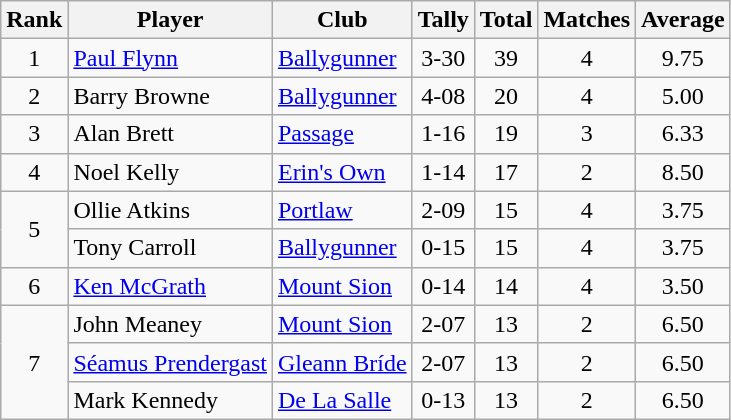<table class="wikitable">
<tr>
<th>Rank</th>
<th>Player</th>
<th>Club</th>
<th>Tally</th>
<th>Total</th>
<th>Matches</th>
<th>Average</th>
</tr>
<tr>
<td rowspan=1 align=center>1</td>
<td><a href='#'>Paul Flynn</a></td>
<td><a href='#'>Ballygunner</a></td>
<td align=center>3-30</td>
<td align=center>39</td>
<td align=center>4</td>
<td align=center>9.75</td>
</tr>
<tr>
<td rowspan=1 align=center>2</td>
<td>Barry Browne</td>
<td><a href='#'>Ballygunner</a></td>
<td align=center>4-08</td>
<td align=center>20</td>
<td align=center>4</td>
<td align=center>5.00</td>
</tr>
<tr>
<td rowspan=1 align=center>3</td>
<td>Alan Brett</td>
<td><a href='#'>Passage</a></td>
<td align=center>1-16</td>
<td align=center>19</td>
<td align=center>3</td>
<td align=center>6.33</td>
</tr>
<tr>
<td rowspan=1 align=center>4</td>
<td>Noel Kelly</td>
<td><a href='#'>Erin's Own</a></td>
<td align=center>1-14</td>
<td align=center>17</td>
<td align=center>2</td>
<td align=center>8.50</td>
</tr>
<tr>
<td rowspan=2 align=center>5</td>
<td>Ollie Atkins</td>
<td><a href='#'>Portlaw</a></td>
<td align=center>2-09</td>
<td align=center>15</td>
<td align=center>4</td>
<td align=center>3.75</td>
</tr>
<tr>
<td>Tony Carroll</td>
<td><a href='#'>Ballygunner</a></td>
<td align=center>0-15</td>
<td align=center>15</td>
<td align=center>4</td>
<td align=center>3.75</td>
</tr>
<tr>
<td rowspan=1 align=center>6</td>
<td><a href='#'>Ken McGrath</a></td>
<td><a href='#'>Mount Sion</a></td>
<td align=center>0-14</td>
<td align=center>14</td>
<td align=center>4</td>
<td align=center>3.50</td>
</tr>
<tr>
<td rowspan=3 align=center>7</td>
<td>John Meaney</td>
<td><a href='#'>Mount Sion</a></td>
<td align=center>2-07</td>
<td align=center>13</td>
<td align=center>2</td>
<td align=center>6.50</td>
</tr>
<tr>
<td><a href='#'>Séamus Prendergast</a></td>
<td><a href='#'>Gleann Bríde</a></td>
<td align=center>2-07</td>
<td align=center>13</td>
<td align=center>2</td>
<td align=center>6.50</td>
</tr>
<tr>
<td>Mark Kennedy</td>
<td><a href='#'>De La Salle</a></td>
<td align=center>0-13</td>
<td align=center>13</td>
<td align=center>2</td>
<td align=center>6.50</td>
</tr>
</table>
